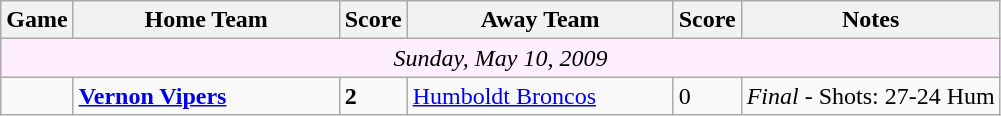<table class="wikitable">
<tr>
<th>Game</th>
<th width="170">Home Team</th>
<th>Score</th>
<th width="170">Away Team</th>
<th>Score</th>
<th>Notes</th>
</tr>
<tr align=center bgcolor="ffeeff">
<td colspan="11"><em>Sunday, May 10, 2009</em></td>
</tr>
<tr bgcolor=>
<td></td>
<td><strong><a href='#'>Vernon Vipers</a></strong></td>
<td><strong>2</strong></td>
<td><a href='#'>Humboldt Broncos</a></td>
<td>0</td>
<td><em>Final</em> - Shots: 27-24 Hum</td>
</tr>
</table>
